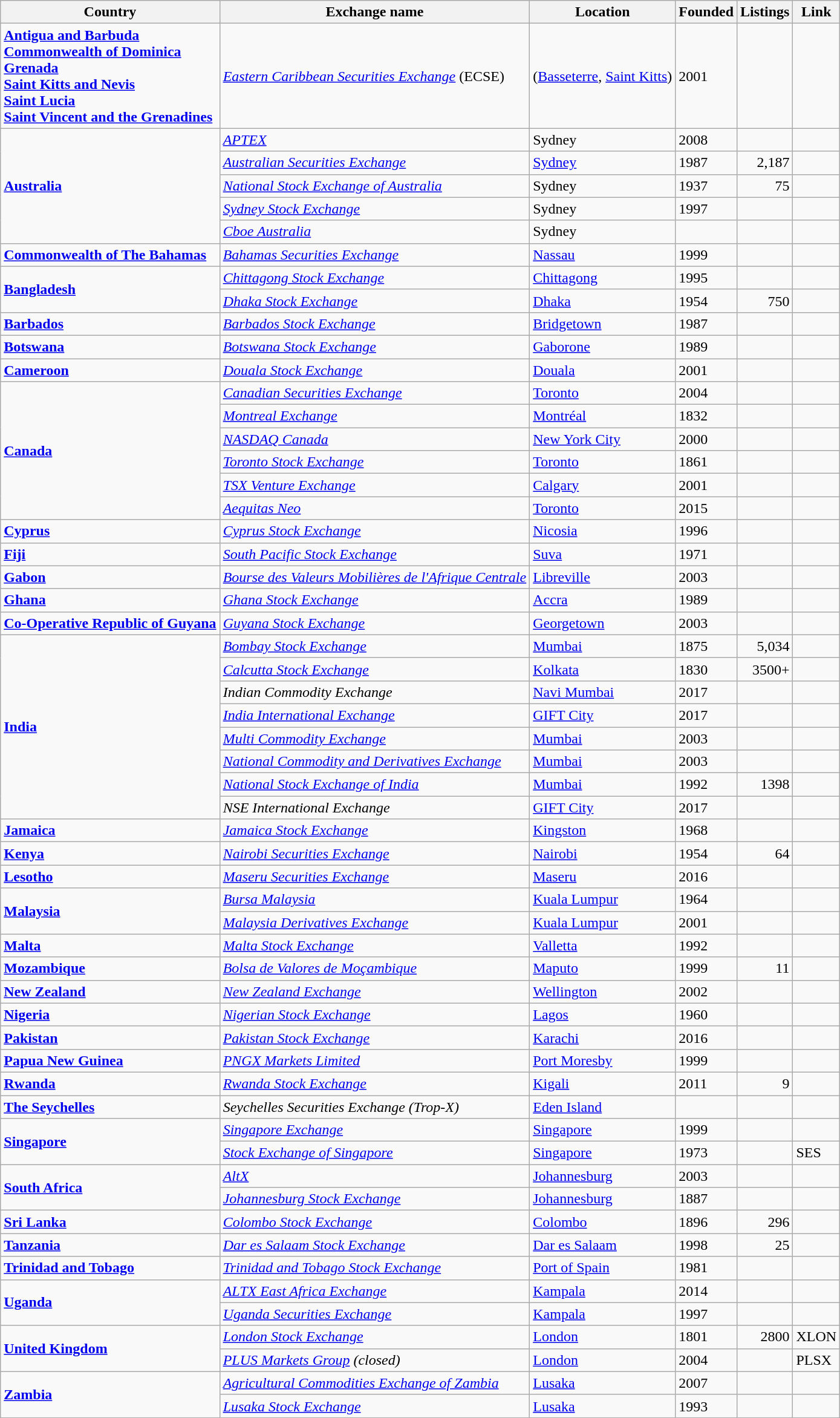<table class="wikitable sortable static-row-numbers static-row-header-text">
<tr>
<th>Country</th>
<th>Exchange name</th>
<th>Location</th>
<th>Founded</th>
<th>Listings</th>
<th>Link</th>
</tr>
<tr>
<td> <strong><a href='#'>Antigua and Barbuda</a></strong><br> <strong><a href='#'>Commonwealth of Dominica</a></strong><br> <strong><a href='#'>Grenada</a></strong><br> <strong><a href='#'>Saint Kitts and Nevis</a></strong><br> <strong><a href='#'>Saint Lucia</a></strong><br> <strong><a href='#'>Saint Vincent and the Grenadines</a></strong></td>
<td><em><a href='#'>Eastern Caribbean Securities Exchange</a></em> (ECSE)</td>
<td>(<a href='#'>Basseterre</a>, <a href='#'>Saint Kitts</a>)</td>
<td>2001</td>
<td align="right"></td>
<td></td>
</tr>
<tr>
<td rowspan=5> <strong><a href='#'>Australia</a></strong></td>
<td><em><a href='#'>APTEX</a></em></td>
<td>Sydney</td>
<td>2008</td>
<td align="right"></td>
<td></td>
</tr>
<tr>
<td><em><a href='#'>Australian Securities Exchange</a></em></td>
<td><a href='#'>Sydney</a></td>
<td>1987</td>
<td align="right">2,187</td>
<td></td>
</tr>
<tr>
<td><em><a href='#'>National Stock Exchange of Australia</a></em></td>
<td>Sydney</td>
<td>1937</td>
<td align="right">75</td>
<td></td>
</tr>
<tr>
<td><em><a href='#'>Sydney Stock Exchange</a></em></td>
<td>Sydney</td>
<td>1997</td>
<td></td>
<td></td>
</tr>
<tr>
<td><em><a href='#'>Cboe Australia</a></em></td>
<td>Sydney</td>
<td></td>
<td></td>
<td></td>
</tr>
<tr>
<td> <strong><a href='#'>Commonwealth of The Bahamas</a></strong></td>
<td><em><a href='#'>Bahamas Securities Exchange</a></em></td>
<td><a href='#'>Nassau</a></td>
<td>1999</td>
<td align="right"></td>
<td></td>
</tr>
<tr>
<td rowspan=2> <strong><a href='#'>Bangladesh</a></strong></td>
<td><em><a href='#'>Chittagong Stock Exchange</a></em></td>
<td><a href='#'>Chittagong</a></td>
<td>1995</td>
<td align="right"></td>
<td></td>
</tr>
<tr>
<td><em><a href='#'>Dhaka Stock Exchange</a></em></td>
<td><a href='#'>Dhaka</a></td>
<td>1954</td>
<td align="right">750</td>
<td></td>
</tr>
<tr>
<td> <strong><a href='#'>Barbados</a></strong></td>
<td><em><a href='#'>Barbados Stock Exchange</a></em></td>
<td><a href='#'>Bridgetown</a></td>
<td>1987</td>
<td align="right"></td>
<td></td>
</tr>
<tr>
<td> <strong><a href='#'>Botswana</a></strong></td>
<td><em><a href='#'>Botswana Stock Exchange</a></em></td>
<td><a href='#'>Gaborone</a></td>
<td>1989</td>
<td align="right"></td>
<td></td>
</tr>
<tr>
<td> <strong><a href='#'>Cameroon</a></strong></td>
<td><em><a href='#'>Douala Stock Exchange</a></em></td>
<td><a href='#'>Douala</a></td>
<td>2001</td>
<td align="right"></td>
<td></td>
</tr>
<tr>
<td rowspan=6> <strong><a href='#'>Canada</a></strong></td>
<td><em><a href='#'>Canadian Securities Exchange</a></em></td>
<td><a href='#'>Toronto</a></td>
<td>2004</td>
<td align="right"></td>
<td></td>
</tr>
<tr>
<td><em><a href='#'>Montreal Exchange</a></em></td>
<td><a href='#'>Montréal</a></td>
<td>1832</td>
<td align="right"></td>
<td></td>
</tr>
<tr>
<td><em><a href='#'>NASDAQ Canada</a></em></td>
<td><a href='#'>New York City</a></td>
<td>2000</td>
<td align="right"></td>
<td></td>
</tr>
<tr>
<td><em><a href='#'>Toronto Stock Exchange</a></em></td>
<td><a href='#'>Toronto</a></td>
<td>1861</td>
<td align="right"></td>
<td></td>
</tr>
<tr>
<td><em><a href='#'>TSX Venture Exchange</a></em></td>
<td><a href='#'>Calgary</a></td>
<td>2001</td>
<td align="right"></td>
<td></td>
</tr>
<tr>
<td><em><a href='#'>Aequitas Neo</a></em></td>
<td><a href='#'>Toronto</a></td>
<td>2015</td>
<td align="right"></td>
<td></td>
</tr>
<tr>
<td> <strong><a href='#'>Cyprus</a></strong></td>
<td><em><a href='#'>Cyprus Stock Exchange</a></em></td>
<td><a href='#'>Nicosia</a></td>
<td>1996</td>
<td align="right"></td>
<td></td>
</tr>
<tr>
<td><strong><a href='#'>Fiji</a></strong></td>
<td><em><a href='#'>South Pacific Stock Exchange</a></em></td>
<td><a href='#'>Suva</a></td>
<td>1971</td>
<td align="right"></td>
<td></td>
</tr>
<tr>
<td> <strong><a href='#'>Gabon</a></strong></td>
<td><em><a href='#'>Bourse des Valeurs Mobilières de l'Afrique Centrale</a></em></td>
<td><a href='#'>Libreville</a></td>
<td>2003</td>
<td align="right"></td>
<td></td>
</tr>
<tr>
<td> <strong><a href='#'>Ghana</a></strong></td>
<td><em><a href='#'>Ghana Stock Exchange</a></em></td>
<td><a href='#'>Accra</a></td>
<td>1989</td>
<td align="right"></td>
<td></td>
</tr>
<tr>
<td> <strong><a href='#'>Co-Operative Republic of Guyana</a></strong></td>
<td><em><a href='#'>Guyana Stock Exchange</a></em></td>
<td><a href='#'>Georgetown</a></td>
<td>2003</td>
<td align="right"></td>
<td></td>
</tr>
<tr>
<td rowspan=8> <strong><a href='#'>India</a></strong></td>
<td><em><a href='#'>Bombay Stock Exchange</a></em></td>
<td><a href='#'>Mumbai</a></td>
<td>1875</td>
<td align="right">5,034</td>
<td></td>
</tr>
<tr>
<td><em><a href='#'>Calcutta Stock Exchange</a></em></td>
<td><a href='#'>Kolkata</a></td>
<td>1830</td>
<td align="right">3500+</td>
<td></td>
</tr>
<tr>
<td><em>Indian Commodity Exchange</em></td>
<td><a href='#'>Navi Mumbai</a></td>
<td>2017</td>
<td align="right"></td>
<td></td>
</tr>
<tr>
<td><em><a href='#'>India International Exchange</a></em></td>
<td><a href='#'>GIFT City</a></td>
<td>2017</td>
<td align="right"></td>
<td></td>
</tr>
<tr>
<td><em><a href='#'>Multi Commodity Exchange</a></em></td>
<td><a href='#'>Mumbai</a></td>
<td>2003</td>
<td align="right"></td>
<td></td>
</tr>
<tr>
<td><em><a href='#'>National Commodity and Derivatives Exchange</a></em></td>
<td><a href='#'>Mumbai</a></td>
<td>2003</td>
<td align="right"></td>
<td></td>
</tr>
<tr>
<td><em><a href='#'>National Stock Exchange of India</a></em></td>
<td><a href='#'>Mumbai</a></td>
<td>1992</td>
<td align="right">1398</td>
<td></td>
</tr>
<tr>
<td><em>NSE International Exchange</em></td>
<td><a href='#'>GIFT City</a></td>
<td>2017</td>
<td align="right"></td>
<td></td>
</tr>
<tr>
<td> <strong><a href='#'>Jamaica</a></strong></td>
<td><em><a href='#'>Jamaica Stock Exchange</a></em></td>
<td><a href='#'>Kingston</a></td>
<td>1968</td>
<td align="right"></td>
<td></td>
</tr>
<tr>
<td> <strong><a href='#'>Kenya</a></strong></td>
<td><em><a href='#'>Nairobi Securities Exchange</a></em></td>
<td><a href='#'>Nairobi</a></td>
<td>1954</td>
<td align="right">64</td>
<td></td>
</tr>
<tr>
<td> <strong><a href='#'>Lesotho</a></strong></td>
<td><em><a href='#'>Maseru Securities Exchange</a></em></td>
<td><a href='#'>Maseru</a></td>
<td>2016</td>
<td align="right"></td>
<td></td>
</tr>
<tr>
<td rowspan=2> <strong><a href='#'>Malaysia</a></strong></td>
<td><em><a href='#'>Bursa Malaysia</a></em></td>
<td><a href='#'>Kuala Lumpur</a></td>
<td>1964</td>
<td align="right"></td>
<td></td>
</tr>
<tr>
<td><em><a href='#'>Malaysia Derivatives Exchange</a></em></td>
<td><a href='#'>Kuala Lumpur</a></td>
<td>2001</td>
<td align="right"></td>
<td></td>
</tr>
<tr>
<td> <strong><a href='#'>Malta</a></strong></td>
<td><em><a href='#'>Malta Stock Exchange</a></em></td>
<td><a href='#'>Valletta</a></td>
<td>1992</td>
<td align="right"></td>
<td></td>
</tr>
<tr>
<td> <strong><a href='#'>Mozambique</a></strong></td>
<td><em><a href='#'>Bolsa de Valores de Moçambique</a></em></td>
<td><a href='#'>Maputo</a></td>
<td>1999</td>
<td align="right">11</td>
<td></td>
</tr>
<tr>
<td> <strong><a href='#'>New Zealand</a></strong></td>
<td><em><a href='#'>New Zealand Exchange</a></em></td>
<td><a href='#'>Wellington</a></td>
<td>2002</td>
<td align="right"></td>
<td></td>
</tr>
<tr>
<td> <strong><a href='#'>Nigeria</a></strong></td>
<td><em><a href='#'>Nigerian Stock Exchange</a></em></td>
<td><a href='#'>Lagos</a></td>
<td>1960</td>
<td align="right"></td>
<td></td>
</tr>
<tr>
<td> <strong><a href='#'>Pakistan</a></strong></td>
<td><em><a href='#'>Pakistan Stock Exchange</a></em></td>
<td><a href='#'>Karachi</a></td>
<td>2016</td>
<td align="right"></td>
<td></td>
</tr>
<tr>
<td> <strong><a href='#'>Papua New Guinea</a></strong></td>
<td><em><a href='#'>PNGX Markets Limited</a></em></td>
<td><a href='#'>Port Moresby</a></td>
<td>1999</td>
<td align="right"></td>
<td></td>
</tr>
<tr>
<td> <strong><a href='#'>Rwanda</a></strong></td>
<td><em><a href='#'>Rwanda Stock Exchange</a></em></td>
<td><a href='#'>Kigali</a></td>
<td>2011</td>
<td align="right">9</td>
<td></td>
</tr>
<tr>
<td> <strong><a href='#'>The Seychelles</a></strong></td>
<td><em>Seychelles Securities Exchange (Trop-X)</em></td>
<td><a href='#'>Eden Island</a></td>
<td></td>
<td align="right"></td>
<td></td>
</tr>
<tr>
<td rowspan=2> <strong><a href='#'>Singapore</a></strong></td>
<td><em><a href='#'>Singapore Exchange</a></em></td>
<td><a href='#'>Singapore</a></td>
<td>1999</td>
<td align="right"></td>
<td></td>
</tr>
<tr>
<td><em><a href='#'>Stock Exchange of Singapore</a></em></td>
<td><a href='#'>Singapore</a></td>
<td>1973</td>
<td align="right"></td>
<td>SES</td>
</tr>
<tr>
<td rowspan=2> <strong><a href='#'>South Africa</a></strong></td>
<td><em><a href='#'>AltX</a></em></td>
<td><a href='#'>Johannesburg</a></td>
<td>2003</td>
<td align="right"></td>
<td></td>
</tr>
<tr>
<td><em><a href='#'>Johannesburg Stock Exchange</a></em></td>
<td><a href='#'>Johannesburg</a></td>
<td>1887</td>
<td align="right"></td>
<td></td>
</tr>
<tr>
<td> <strong><a href='#'>Sri Lanka</a></strong></td>
<td><em><a href='#'>Colombo Stock Exchange</a></em></td>
<td><a href='#'>Colombo</a></td>
<td>1896</td>
<td align="right">296</td>
<td></td>
</tr>
<tr>
<td> <strong><a href='#'>Tanzania</a></strong></td>
<td><em><a href='#'>Dar es Salaam Stock Exchange</a></em></td>
<td><a href='#'>Dar es Salaam</a></td>
<td>1998</td>
<td align="right">25</td>
<td></td>
</tr>
<tr>
<td> <strong><a href='#'>Trinidad and Tobago</a></strong></td>
<td><em><a href='#'>Trinidad and Tobago Stock Exchange</a></em></td>
<td><a href='#'>Port of Spain</a></td>
<td>1981</td>
<td align="right"></td>
<td></td>
</tr>
<tr>
<td rowspan=2> <strong><a href='#'>Uganda</a></strong></td>
<td><em><a href='#'>ALTX East Africa Exchange</a></em></td>
<td><a href='#'>Kampala</a></td>
<td>2014</td>
<td align="right"></td>
<td></td>
</tr>
<tr>
<td><em><a href='#'>Uganda Securities Exchange</a></em></td>
<td><a href='#'>Kampala</a></td>
<td>1997</td>
<td align="right"></td>
<td></td>
</tr>
<tr>
<td rowspan=2> <strong><a href='#'>United Kingdom</a></strong></td>
<td><em><a href='#'>London Stock Exchange</a></em></td>
<td><a href='#'>London</a></td>
<td>1801</td>
<td align="right">2800</td>
<td>XLON</td>
</tr>
<tr>
<td><em><a href='#'>PLUS Markets Group</a> (closed)</em></td>
<td><a href='#'>London</a></td>
<td>2004</td>
<td align="right"></td>
<td>PLSX</td>
</tr>
<tr>
<td rowspan=2> <strong><a href='#'>Zambia</a></strong></td>
<td><em><a href='#'>Agricultural Commodities Exchange of Zambia</a></em></td>
<td><a href='#'>Lusaka</a></td>
<td>2007</td>
<td align="right"></td>
<td></td>
</tr>
<tr>
<td><em><a href='#'>Lusaka Stock Exchange</a></em></td>
<td><a href='#'>Lusaka</a></td>
<td>1993</td>
<td align="right"></td>
<td></td>
</tr>
</table>
